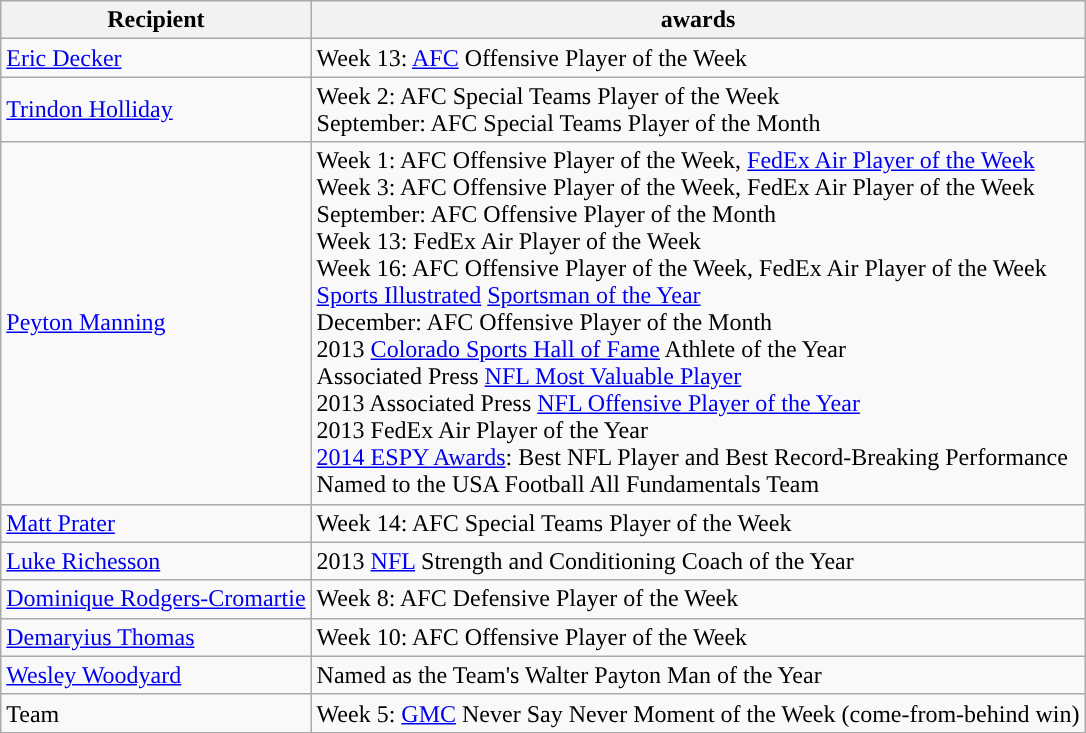<table class="wikitable">
<tr>
<th>Recipient</th>
<th>awards</th>
</tr>
<tr>
<td><a href='#'>Eric Decker</a></td>
<td>Week 13: <a href='#'>AFC</a> Offensive Player of the Week</td>
</tr>
<tr>
<td><a href='#'>Trindon Holliday</a></td>
<td>Week 2: AFC Special Teams Player of the Week<br>September: AFC Special Teams Player of the Month</td>
</tr>
<tr>
<td><a href='#'>Peyton Manning</a></td>
<td>Week 1: AFC Offensive Player of the Week, <a href='#'>FedEx Air Player of the Week</a><br>Week 3: AFC Offensive Player of the Week, FedEx Air Player of the Week<br>September: AFC Offensive Player of the Month<br>Week 13: FedEx Air Player of the Week<br>Week 16: AFC Offensive Player of the Week, FedEx Air Player of the Week<br><a href='#'>Sports Illustrated</a> <a href='#'>Sportsman of the Year</a><br>December: AFC Offensive Player of the Month<br>2013 <a href='#'>Colorado Sports Hall of Fame</a> Athlete of the Year<br> Associated Press <a href='#'>NFL Most Valuable Player</a><br>2013 Associated Press <a href='#'>NFL Offensive Player of the Year</a><br>2013 FedEx Air Player of the Year<br><a href='#'>2014 ESPY Awards</a>: Best NFL Player and Best Record-Breaking Performance<br>Named to the USA Football All Fundamentals Team</td>
</tr>
<tr>
<td><a href='#'>Matt Prater</a></td>
<td>Week 14: AFC Special Teams Player of the Week</td>
</tr>
<tr>
<td><a href='#'>Luke Richesson</a></td>
<td>2013 <a href='#'>NFL</a> Strength and Conditioning Coach of the Year</td>
</tr>
<tr>
<td><a href='#'>Dominique Rodgers-Cromartie</a></td>
<td>Week 8: AFC Defensive Player of the Week</td>
</tr>
<tr>
<td><a href='#'>Demaryius Thomas</a></td>
<td>Week 10: AFC Offensive Player of the Week</td>
</tr>
<tr>
<td><a href='#'>Wesley Woodyard</a></td>
<td>Named as the Team's Walter Payton Man of the Year</td>
</tr>
<tr>
<td>Team</td>
<td>Week 5: <a href='#'>GMC</a> Never Say Never Moment of the Week (come-from-behind win)</td>
</tr>
</table>
